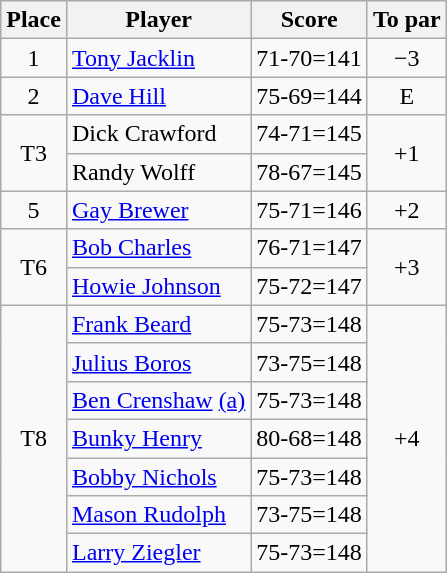<table class=wikitable>
<tr>
<th>Place</th>
<th>Player</th>
<th>Score</th>
<th>To par</th>
</tr>
<tr>
<td align=center>1</td>
<td> <a href='#'>Tony Jacklin</a></td>
<td>71-70=141</td>
<td align=center>−3</td>
</tr>
<tr>
<td align=center>2</td>
<td> <a href='#'>Dave Hill</a></td>
<td>75-69=144</td>
<td align=center>E</td>
</tr>
<tr>
<td rowspan=2 align=center>T3</td>
<td> Dick Crawford</td>
<td>74-71=145</td>
<td rowspan=2 align=center>+1</td>
</tr>
<tr>
<td> Randy Wolff</td>
<td>78-67=145</td>
</tr>
<tr>
<td align=center>5</td>
<td> <a href='#'>Gay Brewer</a></td>
<td>75-71=146</td>
<td align=center>+2</td>
</tr>
<tr>
<td rowspan=2 align=center>T6</td>
<td> <a href='#'>Bob Charles</a></td>
<td>76-71=147</td>
<td rowspan=2 align=center>+3</td>
</tr>
<tr>
<td> <a href='#'>Howie Johnson</a></td>
<td>75-72=147</td>
</tr>
<tr>
<td rowspan=7 align=center>T8</td>
<td> <a href='#'>Frank Beard</a></td>
<td>75-73=148</td>
<td rowspan=7 align=center>+4</td>
</tr>
<tr>
<td> <a href='#'>Julius Boros</a></td>
<td>73-75=148</td>
</tr>
<tr>
<td> <a href='#'>Ben Crenshaw</a> <a href='#'>(a)</a></td>
<td>75-73=148</td>
</tr>
<tr>
<td> <a href='#'>Bunky Henry</a></td>
<td>80-68=148</td>
</tr>
<tr>
<td> <a href='#'>Bobby Nichols</a></td>
<td>75-73=148</td>
</tr>
<tr>
<td> <a href='#'>Mason Rudolph</a></td>
<td>73-75=148</td>
</tr>
<tr>
<td> <a href='#'>Larry Ziegler</a></td>
<td>75-73=148</td>
</tr>
</table>
